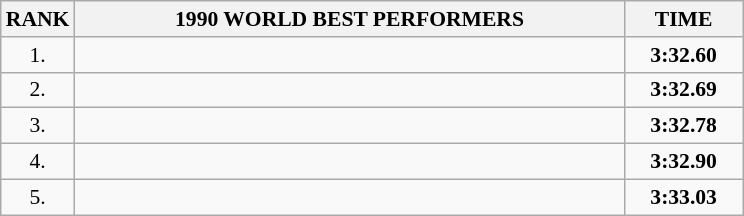<table class="wikitable" style="border-collapse: collapse; font-size: 90%;">
<tr>
<th>RANK</th>
<th align="center" style="width: 25em">1990 WORLD BEST PERFORMERS</th>
<th align="center" style="width: 5em">TIME</th>
</tr>
<tr>
<td align="center">1.</td>
<td></td>
<td align="center"><strong>3:32.60</strong></td>
</tr>
<tr>
<td align="center">2.</td>
<td></td>
<td align="center"><strong>3:32.69</strong></td>
</tr>
<tr>
<td align="center">3.</td>
<td></td>
<td align="center"><strong>3:32.78</strong></td>
</tr>
<tr>
<td align="center">4.</td>
<td></td>
<td align="center"><strong>3:32.90</strong></td>
</tr>
<tr>
<td align="center">5.</td>
<td></td>
<td align="center"><strong>3:33.03</strong></td>
</tr>
</table>
